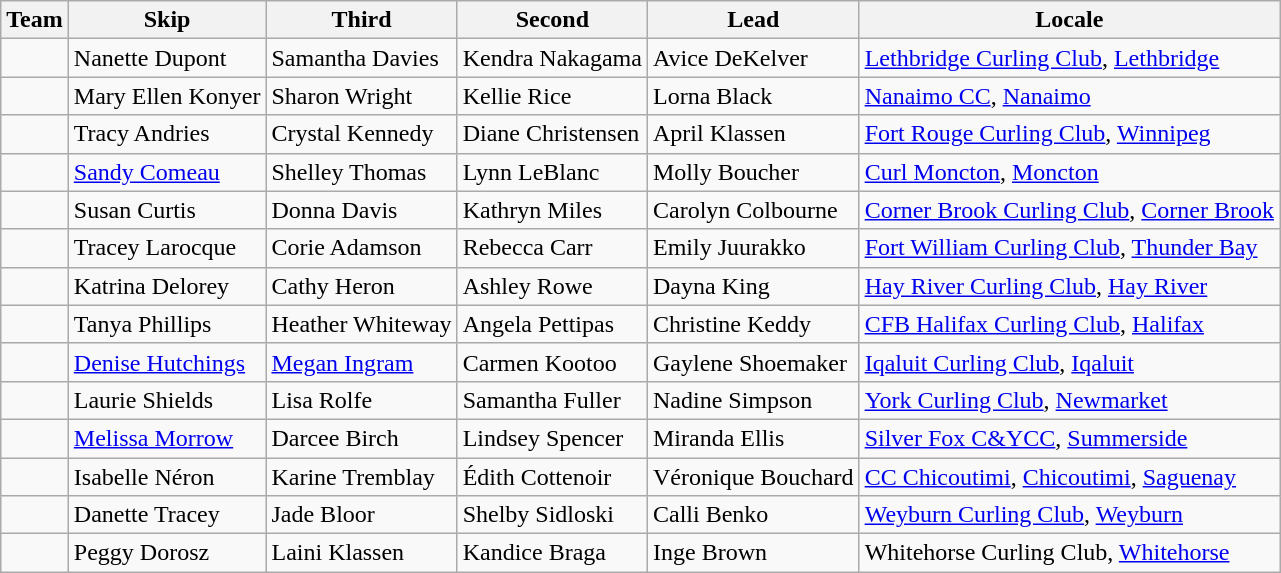<table class="wikitable">
<tr>
<th>Team</th>
<th>Skip</th>
<th>Third</th>
<th>Second</th>
<th>Lead</th>
<th>Locale</th>
</tr>
<tr>
<td></td>
<td>Nanette Dupont</td>
<td>Samantha Davies</td>
<td>Kendra Nakagama</td>
<td>Avice DeKelver</td>
<td><a href='#'>Lethbridge Curling Club</a>, <a href='#'>Lethbridge</a></td>
</tr>
<tr>
<td></td>
<td>Mary Ellen Konyer</td>
<td>Sharon Wright</td>
<td>Kellie Rice</td>
<td>Lorna Black</td>
<td><a href='#'>Nanaimo CC</a>, <a href='#'>Nanaimo</a></td>
</tr>
<tr>
<td></td>
<td>Tracy Andries</td>
<td>Crystal Kennedy</td>
<td>Diane Christensen</td>
<td>April Klassen</td>
<td><a href='#'>Fort Rouge Curling Club</a>, <a href='#'>Winnipeg</a></td>
</tr>
<tr>
<td></td>
<td><a href='#'>Sandy Comeau</a></td>
<td>Shelley Thomas</td>
<td>Lynn LeBlanc</td>
<td>Molly Boucher</td>
<td><a href='#'>Curl Moncton</a>, <a href='#'>Moncton</a></td>
</tr>
<tr>
<td></td>
<td>Susan Curtis</td>
<td>Donna Davis</td>
<td>Kathryn Miles</td>
<td>Carolyn Colbourne</td>
<td><a href='#'>Corner Brook Curling Club</a>, <a href='#'>Corner Brook</a></td>
</tr>
<tr>
<td></td>
<td>Tracey Larocque</td>
<td>Corie Adamson</td>
<td>Rebecca Carr</td>
<td>Emily Juurakko</td>
<td><a href='#'>Fort William Curling Club</a>, <a href='#'>Thunder Bay</a></td>
</tr>
<tr>
<td></td>
<td>Katrina Delorey</td>
<td>Cathy Heron</td>
<td>Ashley Rowe</td>
<td>Dayna King</td>
<td><a href='#'>Hay River Curling Club</a>, <a href='#'>Hay River</a></td>
</tr>
<tr>
<td></td>
<td>Tanya Phillips</td>
<td>Heather Whiteway</td>
<td>Angela Pettipas</td>
<td>Christine Keddy</td>
<td><a href='#'>CFB Halifax Curling Club</a>, <a href='#'>Halifax</a></td>
</tr>
<tr>
<td></td>
<td><a href='#'>Denise Hutchings</a></td>
<td><a href='#'>Megan Ingram</a></td>
<td>Carmen Kootoo</td>
<td>Gaylene Shoemaker</td>
<td><a href='#'>Iqaluit Curling Club</a>, <a href='#'>Iqaluit</a></td>
</tr>
<tr>
<td></td>
<td>Laurie Shields</td>
<td>Lisa Rolfe</td>
<td>Samantha Fuller</td>
<td>Nadine Simpson</td>
<td><a href='#'>York Curling Club</a>, <a href='#'>Newmarket</a></td>
</tr>
<tr>
<td></td>
<td><a href='#'>Melissa Morrow</a></td>
<td>Darcee Birch</td>
<td>Lindsey Spencer</td>
<td>Miranda Ellis</td>
<td><a href='#'>Silver Fox C&YCC</a>, <a href='#'>Summerside</a></td>
</tr>
<tr>
<td></td>
<td>Isabelle Néron</td>
<td>Karine Tremblay</td>
<td>Édith Cottenoir</td>
<td>Véronique Bouchard</td>
<td><a href='#'>CC Chicoutimi</a>, <a href='#'>Chicoutimi</a>, <a href='#'>Saguenay</a></td>
</tr>
<tr>
<td></td>
<td>Danette Tracey</td>
<td>Jade Bloor</td>
<td>Shelby Sidloski</td>
<td>Calli Benko</td>
<td><a href='#'>Weyburn Curling Club</a>, <a href='#'>Weyburn</a></td>
</tr>
<tr>
<td></td>
<td>Peggy Dorosz</td>
<td>Laini Klassen</td>
<td>Kandice Braga</td>
<td>Inge Brown</td>
<td>Whitehorse Curling Club, <a href='#'>Whitehorse</a></td>
</tr>
</table>
